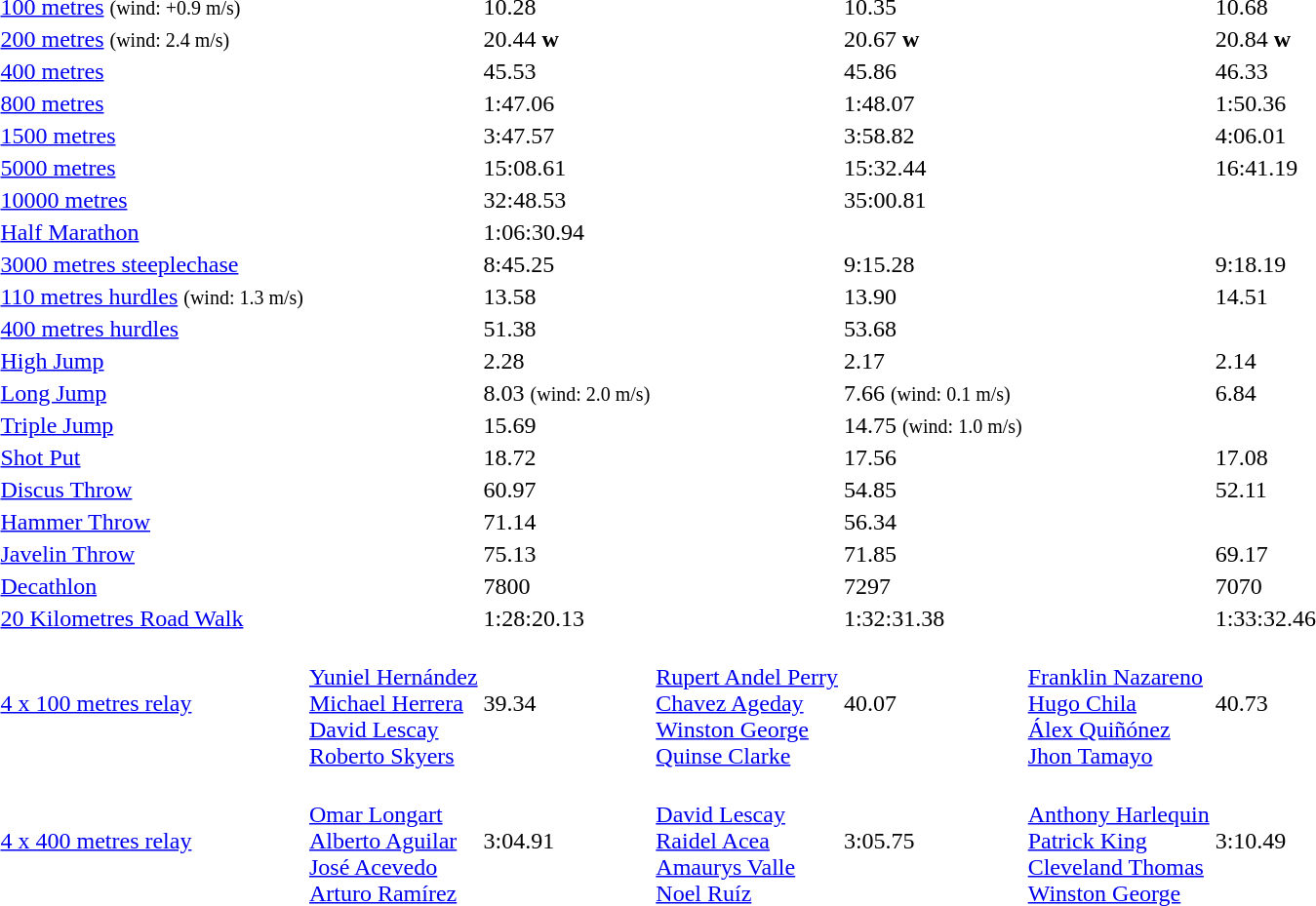<table>
<tr>
<td><a href='#'>100 metres</a> <small>(wind: +0.9 m/s)</small></td>
<td></td>
<td>10.28</td>
<td></td>
<td>10.35</td>
<td></td>
<td>10.68</td>
</tr>
<tr>
<td><a href='#'>200 metres</a> <small>(wind: 2.4 m/s)</small></td>
<td></td>
<td>20.44 <strong>w</strong></td>
<td></td>
<td>20.67 <strong>w</strong></td>
<td></td>
<td>20.84 <strong>w</strong></td>
</tr>
<tr>
<td><a href='#'>400 metres</a></td>
<td></td>
<td>45.53</td>
<td></td>
<td>45.86</td>
<td></td>
<td>46.33</td>
</tr>
<tr>
<td><a href='#'>800 metres</a></td>
<td></td>
<td>1:47.06</td>
<td></td>
<td>1:48.07</td>
<td></td>
<td>1:50.36</td>
</tr>
<tr>
<td><a href='#'>1500 metres</a></td>
<td></td>
<td>3:47.57</td>
<td></td>
<td>3:58.82</td>
<td></td>
<td>4:06.01</td>
</tr>
<tr>
<td><a href='#'>5000 metres</a></td>
<td></td>
<td>15:08.61</td>
<td></td>
<td>15:32.44</td>
<td></td>
<td>16:41.19</td>
</tr>
<tr>
<td><a href='#'>10000 metres</a></td>
<td></td>
<td>32:48.53</td>
<td></td>
<td>35:00.81</td>
<td></td>
<td></td>
</tr>
<tr>
<td><a href='#'>Half Marathon</a></td>
<td></td>
<td>1:06:30.94</td>
<td></td>
<td></td>
<td></td>
<td></td>
</tr>
<tr>
<td><a href='#'>3000 metres steeplechase</a></td>
<td></td>
<td>8:45.25</td>
<td></td>
<td>9:15.28</td>
<td></td>
<td>9:18.19</td>
</tr>
<tr>
<td><a href='#'>110 metres hurdles</a> <small>(wind: 1.3 m/s)</small></td>
<td></td>
<td>13.58</td>
<td></td>
<td>13.90</td>
<td></td>
<td>14.51</td>
</tr>
<tr>
<td><a href='#'>400 metres hurdles</a></td>
<td></td>
<td>51.38</td>
<td></td>
<td>53.68</td>
<td></td>
<td></td>
</tr>
<tr>
<td><a href='#'>High Jump</a></td>
<td></td>
<td>2.28</td>
<td></td>
<td>2.17</td>
<td></td>
<td>2.14</td>
</tr>
<tr>
<td><a href='#'>Long Jump</a></td>
<td></td>
<td>8.03 <small>(wind: 2.0 m/s)</small></td>
<td></td>
<td>7.66  <small>(wind: 0.1 m/s)</small></td>
<td></td>
<td>6.84</td>
</tr>
<tr>
<td><a href='#'>Triple Jump</a></td>
<td></td>
<td>15.69</td>
<td></td>
<td>14.75 <small>(wind: 1.0 m/s)</small></td>
<td></td>
</tr>
<tr>
<td><a href='#'>Shot Put</a></td>
<td></td>
<td>18.72</td>
<td></td>
<td>17.56</td>
<td></td>
<td>17.08</td>
</tr>
<tr>
<td><a href='#'>Discus Throw</a></td>
<td></td>
<td>60.97</td>
<td></td>
<td>54.85</td>
<td></td>
<td>52.11</td>
</tr>
<tr>
<td><a href='#'>Hammer Throw</a></td>
<td></td>
<td>71.14</td>
<td></td>
<td>56.34</td>
<td></td>
<td></td>
</tr>
<tr>
<td><a href='#'>Javelin Throw</a></td>
<td></td>
<td>75.13</td>
<td></td>
<td>71.85</td>
<td></td>
<td>69.17</td>
</tr>
<tr>
<td><a href='#'>Decathlon</a></td>
<td></td>
<td>7800</td>
<td></td>
<td>7297</td>
<td></td>
<td>7070</td>
</tr>
<tr>
<td><a href='#'>20 Kilometres Road Walk</a></td>
<td></td>
<td>1:28:20.13</td>
<td></td>
<td>1:32:31.38</td>
<td></td>
<td>1:33:32.46</td>
</tr>
<tr>
<td><a href='#'>4 x 100 metres relay</a></td>
<td> <br> <a href='#'>Yuniel Hernández</a> <br> <a href='#'>Michael Herrera</a> <br> <a href='#'>David Lescay</a> <br> <a href='#'>Roberto Skyers</a></td>
<td>39.34</td>
<td> <br> <a href='#'>Rupert Andel Perry</a> <br> <a href='#'>Chavez Ageday</a> <br> <a href='#'>Winston George</a> <br> <a href='#'>Quinse Clarke</a></td>
<td>40.07</td>
<td> <br> <a href='#'>Franklin Nazareno</a> <br> <a href='#'>Hugo Chila</a> <br> <a href='#'>Álex Quiñónez</a> <br> <a href='#'>Jhon Tamayo</a></td>
<td>40.73</td>
</tr>
<tr>
<td><a href='#'>4 x 400 metres relay</a></td>
<td> <br> <a href='#'>Omar Longart</a> <br> <a href='#'>Alberto Aguilar</a> <br> <a href='#'>José Acevedo</a> <br> <a href='#'>Arturo Ramírez</a></td>
<td>3:04.91</td>
<td> <br> <a href='#'>David Lescay</a> <br> <a href='#'>Raidel Acea</a> <br> <a href='#'>Amaurys Valle</a> <br> <a href='#'>Noel Ruíz</a></td>
<td>3:05.75</td>
<td> <br> <a href='#'>Anthony Harlequin</a> <br> <a href='#'>Patrick King</a> <br> <a href='#'>Cleveland Thomas</a> <br> <a href='#'>Winston George</a></td>
<td>3:10.49</td>
</tr>
</table>
